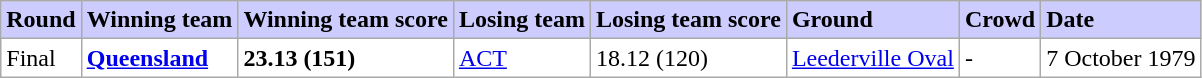<table class="wikitable">
<tr bgcolor="#CCCCFF">
<td><strong>Round</strong></td>
<td><strong>Winning team</strong></td>
<td><strong>Winning team score</strong></td>
<td><strong>Losing team</strong></td>
<td><strong>Losing team score</strong></td>
<td><strong>Ground</strong></td>
<td><strong>Crowd</strong></td>
<td><strong>Date</strong></td>
</tr>
<tr bgcolor="#FFFFFF">
<td>Final</td>
<td><strong><a href='#'>Queensland</a></strong></td>
<td><strong>23.13 (151)</strong></td>
<td><a href='#'>ACT</a></td>
<td>18.12 (120)</td>
<td><a href='#'>Leederville Oval</a></td>
<td>-</td>
<td>7 October 1979</td>
</tr>
</table>
